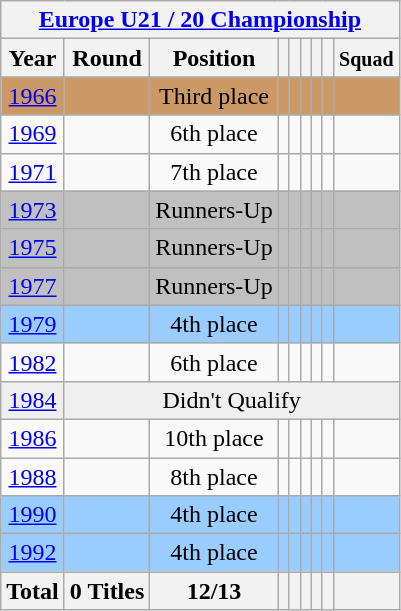<table class="wikitable" style="text-align: center;">
<tr>
<th colspan=9><a href='#'>Europe U21 / 20 Championship</a></th>
</tr>
<tr>
<th>Year</th>
<th>Round</th>
<th>Position</th>
<th></th>
<th></th>
<th></th>
<th></th>
<th></th>
<th><small>Squad</small></th>
</tr>
<tr bgcolor=cc9966>
<td> <a href='#'>1966</a></td>
<td></td>
<td>Third place</td>
<td></td>
<td></td>
<td></td>
<td></td>
<td></td>
<td></td>
</tr>
<tr bgcolor=>
<td> <a href='#'>1969</a></td>
<td></td>
<td>6th place</td>
<td></td>
<td></td>
<td></td>
<td></td>
<td></td>
<td></td>
</tr>
<tr bgcolor=>
<td> <a href='#'>1971</a></td>
<td></td>
<td>7th place</td>
<td></td>
<td></td>
<td></td>
<td></td>
<td></td>
<td></td>
</tr>
<tr bgcolor=silver>
<td> <a href='#'>1973</a></td>
<td></td>
<td>Runners-Up</td>
<td></td>
<td></td>
<td></td>
<td></td>
<td></td>
<td></td>
</tr>
<tr bgcolor=silver>
<td> <a href='#'>1975</a></td>
<td></td>
<td>Runners-Up</td>
<td></td>
<td></td>
<td></td>
<td></td>
<td></td>
<td></td>
</tr>
<tr bgcolor=silver>
<td> <a href='#'>1977</a></td>
<td></td>
<td>Runners-Up</td>
<td></td>
<td></td>
<td></td>
<td></td>
<td></td>
<td></td>
</tr>
<tr bgcolor=9acdff>
<td> <a href='#'>1979</a></td>
<td></td>
<td>4th place</td>
<td></td>
<td></td>
<td></td>
<td></td>
<td></td>
<td></td>
</tr>
<tr bgcolor=>
<td> <a href='#'>1982</a></td>
<td></td>
<td>6th place</td>
<td></td>
<td></td>
<td></td>
<td></td>
<td></td>
<td></td>
</tr>
<tr bgcolor=efefef>
<td> <a href='#'>1984</a></td>
<td colspan=8>Didn't Qualify</td>
</tr>
<tr bgcolor=>
<td> <a href='#'>1986</a></td>
<td></td>
<td>10th place</td>
<td></td>
<td></td>
<td></td>
<td></td>
<td></td>
<td></td>
</tr>
<tr bgcolor=>
<td> <a href='#'>1988</a></td>
<td></td>
<td>8th place</td>
<td></td>
<td></td>
<td></td>
<td></td>
<td></td>
<td></td>
</tr>
<tr bgcolor=9acdff>
<td> <a href='#'>1990</a></td>
<td></td>
<td>4th place</td>
<td></td>
<td></td>
<td></td>
<td></td>
<td></td>
<td></td>
</tr>
<tr bgcolor=9acdff>
<td> <a href='#'>1992</a></td>
<td></td>
<td>4th place</td>
<td></td>
<td></td>
<td></td>
<td></td>
<td></td>
<td></td>
</tr>
<tr>
<th>Total</th>
<th>0 Titles</th>
<th>12/13</th>
<th></th>
<th></th>
<th></th>
<th></th>
<th></th>
<th></th>
</tr>
</table>
